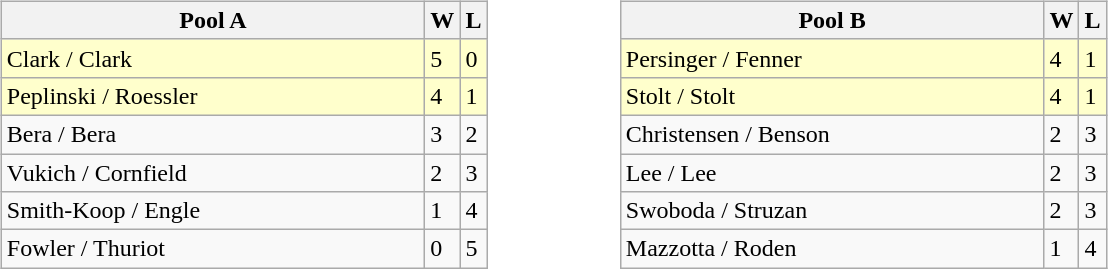<table>
<tr>
<td valign="top" width="4%"><br><table class="wikitable">
<tr>
<th width="275">Pool A</th>
<th>W</th>
<th>L</th>
</tr>
<tr bgcolor="#ffffcc">
<td>Clark / Clark</td>
<td>5</td>
<td>0</td>
</tr>
<tr bgcolor="#ffffcc">
<td>Peplinski / Roessler</td>
<td>4</td>
<td>1</td>
</tr>
<tr>
<td>Bera / Bera</td>
<td>3</td>
<td>2</td>
</tr>
<tr>
<td>Vukich / Cornfield</td>
<td>2</td>
<td>3</td>
</tr>
<tr>
<td>Smith-Koop / Engle</td>
<td>1</td>
<td>4</td>
</tr>
<tr>
<td>Fowler / Thuriot</td>
<td>0</td>
<td>5</td>
</tr>
</table>
</td>
<td width="10%" valign="top"><br><table class="wikitable">
<tr>
<th width="275">Pool B</th>
<th>W</th>
<th>L</th>
</tr>
<tr bgcolor="#ffffcc">
<td>Persinger / Fenner</td>
<td>4</td>
<td>1</td>
</tr>
<tr bgcolor="#ffffcc">
<td>Stolt / Stolt</td>
<td>4</td>
<td>1</td>
</tr>
<tr>
<td>Christensen / Benson</td>
<td>2</td>
<td>3</td>
</tr>
<tr>
<td>Lee / Lee</td>
<td>2</td>
<td>3</td>
</tr>
<tr>
<td>Swoboda / Struzan</td>
<td>2</td>
<td>3</td>
</tr>
<tr>
<td>Mazzotta / Roden</td>
<td>1</td>
<td>4</td>
</tr>
</table>
</td>
</tr>
</table>
